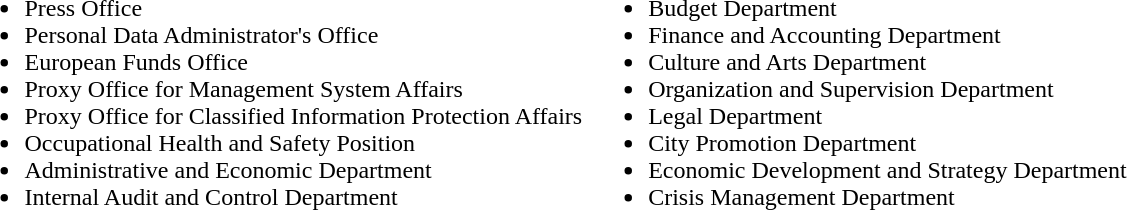<table border="0">
<tr>
<td valign="top"><br><ul><li>Press Office</li><li>Personal Data Administrator's Office</li><li>European Funds Office</li><li>Proxy Office for Management System Affairs</li><li>Proxy Office for Classified Information Protection Affairs</li><li>Occupational Health and Safety Position</li><li>Administrative and Economic Department</li><li>Internal Audit and Control Department</li></ul></td>
<td valign="top"><br><ul><li>Budget Department</li><li>Finance and Accounting Department</li><li>Culture and Arts Department</li><li>Organization and Supervision Department</li><li>Legal Department</li><li>City Promotion Department</li><li>Economic Development and Strategy Department</li><li>Crisis Management Department</li></ul></td>
</tr>
</table>
